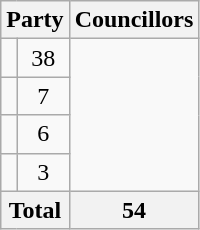<table class="wikitable">
<tr>
<th colspan=2>Party</th>
<th>Councillors</th>
</tr>
<tr>
<td></td>
<td align=center>38</td>
</tr>
<tr>
<td></td>
<td align=center>7</td>
</tr>
<tr>
<td></td>
<td align=center>6</td>
</tr>
<tr>
<td></td>
<td align=center>3</td>
</tr>
<tr>
<th colspan=2>Total</th>
<th align=center>54</th>
</tr>
</table>
